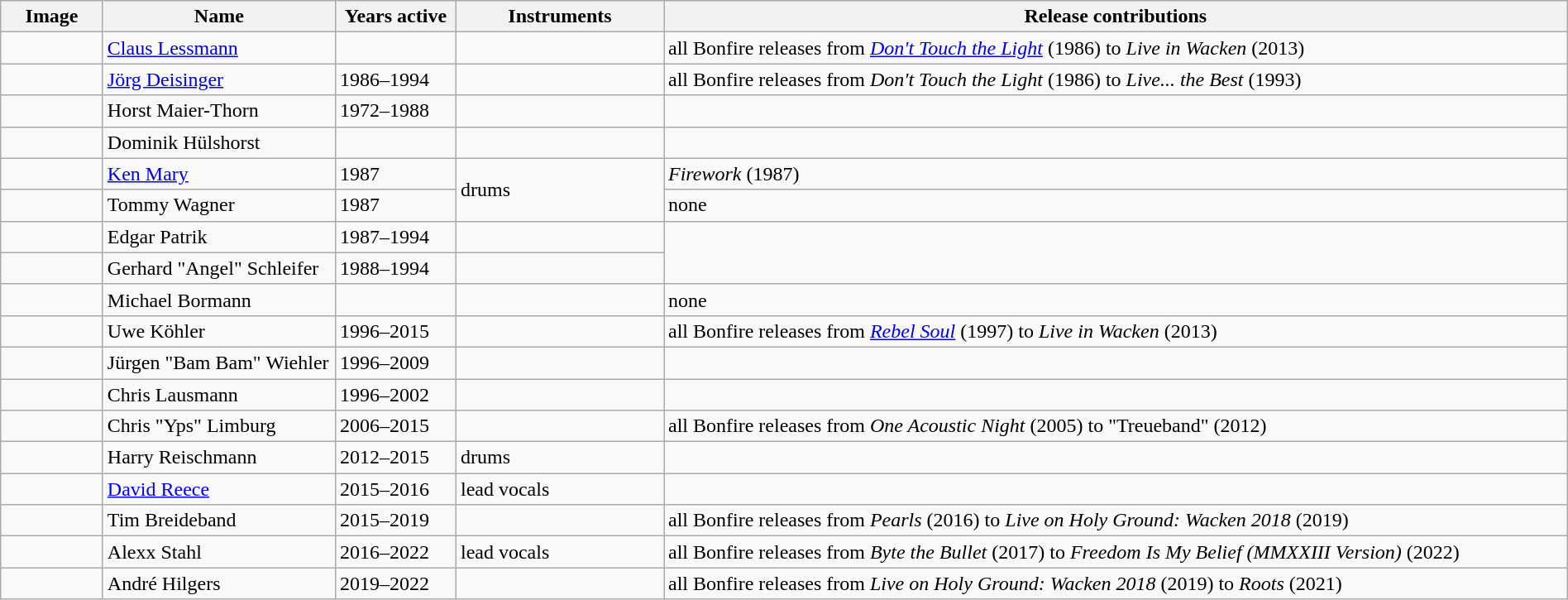<table class="wikitable" border="1" width=100%>
<tr>
<th width="75">Image</th>
<th width="180">Name</th>
<th width="90">Years active</th>
<th width="160">Instruments</th>
<th>Release contributions</th>
</tr>
<tr>
<td></td>
<td><a href='#'>Claus Lessmann</a></td>
<td></td>
<td></td>
<td>all Bonfire releases from <em><a href='#'>Don't Touch the Light</a></em> (1986) to <em>Live in Wacken</em> (2013)</td>
</tr>
<tr>
<td></td>
<td><a href='#'>Jörg Deisinger</a></td>
<td>1986–1994</td>
<td></td>
<td>all Bonfire releases from <em>Don't Touch the Light</em> (1986) to <em>Live... the Best</em> (1993)</td>
</tr>
<tr>
<td></td>
<td>Horst Maier-Thorn</td>
<td>1972–1988 </td>
<td></td>
<td></td>
</tr>
<tr>
<td></td>
<td>Dominik Hülshorst</td>
<td></td>
<td></td>
<td></td>
</tr>
<tr>
<td></td>
<td><a href='#'>Ken Mary</a></td>
<td>1987 </td>
<td rowspan="2">drums</td>
<td><em>Firework</em> (1987)</td>
</tr>
<tr>
<td></td>
<td>Tommy Wagner</td>
<td>1987 </td>
<td>none</td>
</tr>
<tr>
<td></td>
<td>Edgar Patrik</td>
<td>1987–1994</td>
<td></td>
<td rowspan="2"></td>
</tr>
<tr>
<td></td>
<td>Gerhard "Angel" Schleifer</td>
<td>1988–1994</td>
<td></td>
</tr>
<tr>
<td></td>
<td>Michael Bormann</td>
<td></td>
<td></td>
<td>none</td>
</tr>
<tr>
<td></td>
<td>Uwe Köhler</td>
<td>1996–2015</td>
<td></td>
<td>all Bonfire releases from <em><a href='#'>Rebel Soul</a></em> (1997) to <em>Live in Wacken</em> (2013)</td>
</tr>
<tr>
<td></td>
<td>Jürgen "Bam Bam" Wiehler</td>
<td>1996–2009</td>
<td></td>
<td></td>
</tr>
<tr>
<td></td>
<td>Chris Lausmann</td>
<td>1996–2002</td>
<td></td>
<td></td>
</tr>
<tr>
<td></td>
<td>Chris "Yps" Limburg</td>
<td>2006–2015</td>
<td></td>
<td>all Bonfire releases from <em>One Acoustic Night</em> (2005) to "Treueband" (2012)</td>
</tr>
<tr>
<td></td>
<td>Harry Reischmann</td>
<td>2012–2015</td>
<td>drums</td>
<td></td>
</tr>
<tr>
<td></td>
<td><a href='#'>David Reece</a></td>
<td>2015–2016</td>
<td>lead vocals</td>
<td></td>
</tr>
<tr>
<td></td>
<td>Tim Breideband</td>
<td>2015–2019</td>
<td></td>
<td>all Bonfire releases from <em>Pearls</em> (2016) to <em>Live on Holy Ground: Wacken 2018</em> (2019)</td>
</tr>
<tr>
<td></td>
<td>Alexx Stahl</td>
<td>2016–2022</td>
<td>lead vocals</td>
<td>all Bonfire releases from <em>Byte the Bullet</em> (2017) to <em>Freedom Is My Belief (MMXXIII Version)</em> (2022)</td>
</tr>
<tr>
<td></td>
<td>André Hilgers</td>
<td>2019–2022</td>
<td></td>
<td>all Bonfire releases from <em>Live on Holy Ground: Wacken 2018</em> (2019) to <em>Roots</em> (2021)</td>
</tr>
</table>
